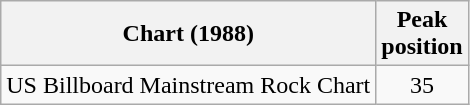<table class="wikitable sortable">
<tr>
<th>Chart (1988)</th>
<th>Peak<br>position</th>
</tr>
<tr>
<td align="left">US Billboard Mainstream Rock Chart</td>
<td style="text-align:center;">35</td>
</tr>
</table>
